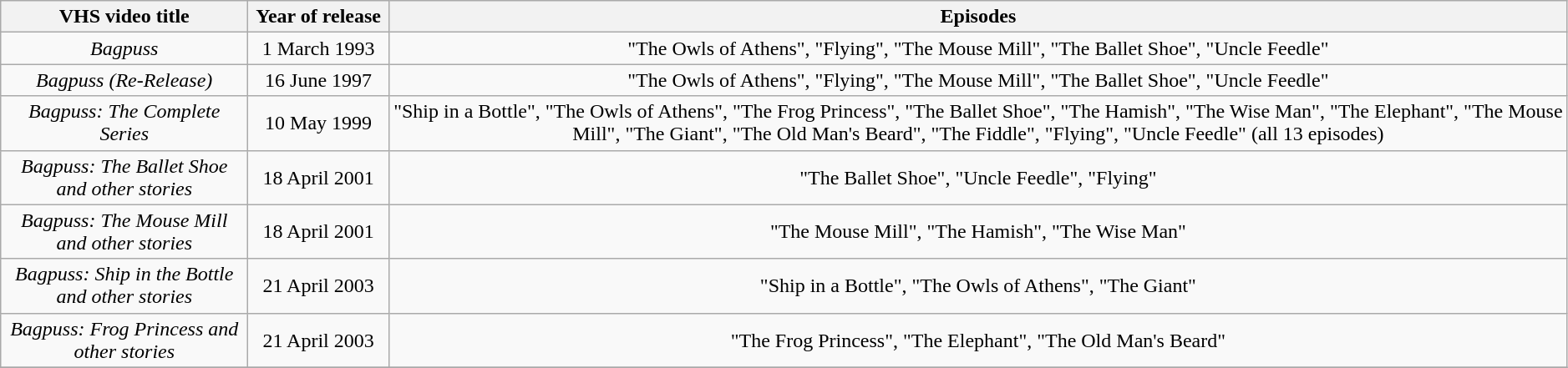<table class="wikitable" width=99%>
<tr>
<th>VHS video title</th>
<th style="width:09%;">Year of release</th>
<th>Episodes</th>
</tr>
<tr>
<td align="center"><em>Bagpuss</em></td>
<td align="center">1 March 1993</td>
<td align="center">"The Owls of Athens", "Flying", "The Mouse Mill", "The Ballet Shoe", "Uncle Feedle"</td>
</tr>
<tr>
<td align="center"><em>Bagpuss (Re-Release)</em></td>
<td align="center">16 June 1997</td>
<td align="center">"The Owls of Athens", "Flying", "The Mouse Mill", "The Ballet Shoe", "Uncle Feedle"</td>
</tr>
<tr>
<td align="center"><em>Bagpuss: The Complete Series</em></td>
<td align="center">10 May 1999</td>
<td align="center">"Ship in a Bottle", "The Owls of Athens", "The Frog Princess", "The Ballet Shoe", "The Hamish", "The Wise Man", "The Elephant", "The Mouse Mill", "The Giant", "The Old Man's Beard", "The Fiddle", "Flying", "Uncle Feedle" (all 13 episodes)</td>
</tr>
<tr>
<td align="center"><em>Bagpuss: The Ballet Shoe and other stories</em></td>
<td align="center">18 April 2001</td>
<td align="center">"The Ballet Shoe", "Uncle Feedle", "Flying"</td>
</tr>
<tr>
<td align="center"><em>Bagpuss: The Mouse Mill and other stories</em></td>
<td align="center">18 April 2001</td>
<td align="center">"The Mouse Mill", "The Hamish", "The Wise Man"</td>
</tr>
<tr>
<td align="center"><em>Bagpuss: Ship in the Bottle and other stories</em></td>
<td align="center">21 April 2003</td>
<td align="center">"Ship in a Bottle", "The Owls of Athens", "The Giant"</td>
</tr>
<tr>
<td align="center"><em>Bagpuss: Frog Princess and other stories</em></td>
<td align="center">21 April 2003</td>
<td align="center">"The Frog Princess", "The Elephant", "The Old Man's Beard"</td>
</tr>
<tr>
</tr>
</table>
